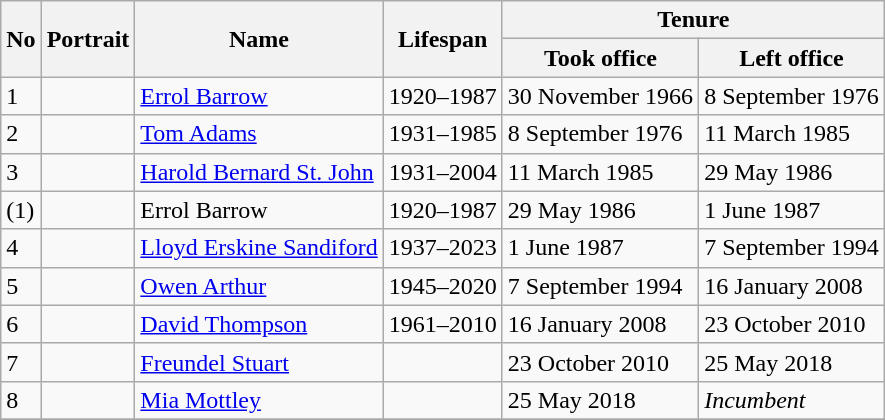<table class="wikitable">
<tr>
<th scope="col" rowspan="2">No</th>
<th scope="col" rowspan="2">Portrait</th>
<th scope="col" rowspan="2">Name</th>
<th scope="col" rowspan="2">Lifespan</th>
<th scope="col" colspan="2">Tenure</th>
</tr>
<tr>
<th scope="col">Took office</th>
<th scope="col">Left office</th>
</tr>
<tr>
<td>1</td>
<td></td>
<td><a href='#'>Errol Barrow</a></td>
<td>1920–1987</td>
<td>30 November 1966</td>
<td>8 September 1976</td>
</tr>
<tr>
<td>2</td>
<td></td>
<td><a href='#'>Tom Adams</a></td>
<td>1931–1985</td>
<td>8 September 1976</td>
<td>11 March 1985</td>
</tr>
<tr>
<td>3</td>
<td></td>
<td><a href='#'>Harold Bernard St. John</a></td>
<td>1931–2004</td>
<td>11 March 1985</td>
<td>29 May 1986</td>
</tr>
<tr>
<td>(1)</td>
<td></td>
<td>Errol Barrow</td>
<td>1920–1987</td>
<td>29 May 1986</td>
<td>1 June 1987</td>
</tr>
<tr>
<td>4</td>
<td></td>
<td><a href='#'>Lloyd Erskine Sandiford</a></td>
<td>1937–2023</td>
<td>1 June 1987</td>
<td>7 September 1994</td>
</tr>
<tr>
<td>5</td>
<td></td>
<td><a href='#'>Owen Arthur</a></td>
<td>1945–2020</td>
<td>7 September 1994</td>
<td>16 January 2008</td>
</tr>
<tr>
<td>6</td>
<td></td>
<td><a href='#'>David Thompson</a></td>
<td>1961–2010</td>
<td>16 January 2008</td>
<td>23 October 2010</td>
</tr>
<tr>
<td>7</td>
<td></td>
<td><a href='#'>Freundel Stuart</a></td>
<td></td>
<td>23 October 2010</td>
<td>25 May 2018</td>
</tr>
<tr>
<td>8</td>
<td></td>
<td><a href='#'>Mia Mottley</a></td>
<td></td>
<td>25 May 2018</td>
<td><em>Incumbent</em></td>
</tr>
<tr>
</tr>
</table>
